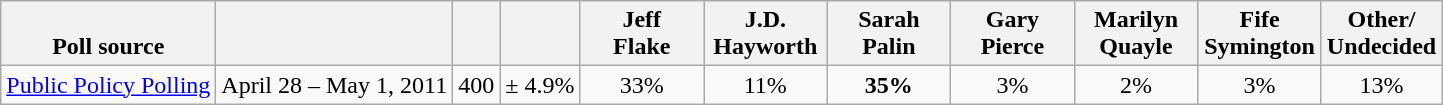<table class="wikitable" style="text-align:center">
<tr valign= bottom>
<th>Poll source</th>
<th></th>
<th></th>
<th></th>
<th style="width:75px;">Jeff<br>Flake</th>
<th style="width:75px;">J.D.<br>Hayworth</th>
<th style="width:75px;">Sarah<br>Palin</th>
<th style="width:75px;">Gary<br>Pierce</th>
<th style="width:75px;">Marilyn<br>Quayle</th>
<th style="width:75px;">Fife<br>Symington</th>
<th>Other/<br>Undecided</th>
</tr>
<tr>
<td align=left><a href='#'>Public Policy Polling</a></td>
<td>April 28 – May 1, 2011</td>
<td>400</td>
<td>± 4.9%</td>
<td>33%</td>
<td>11%</td>
<td><strong>35%</strong></td>
<td>3%</td>
<td>2%</td>
<td>3%</td>
<td>13%</td>
</tr>
</table>
